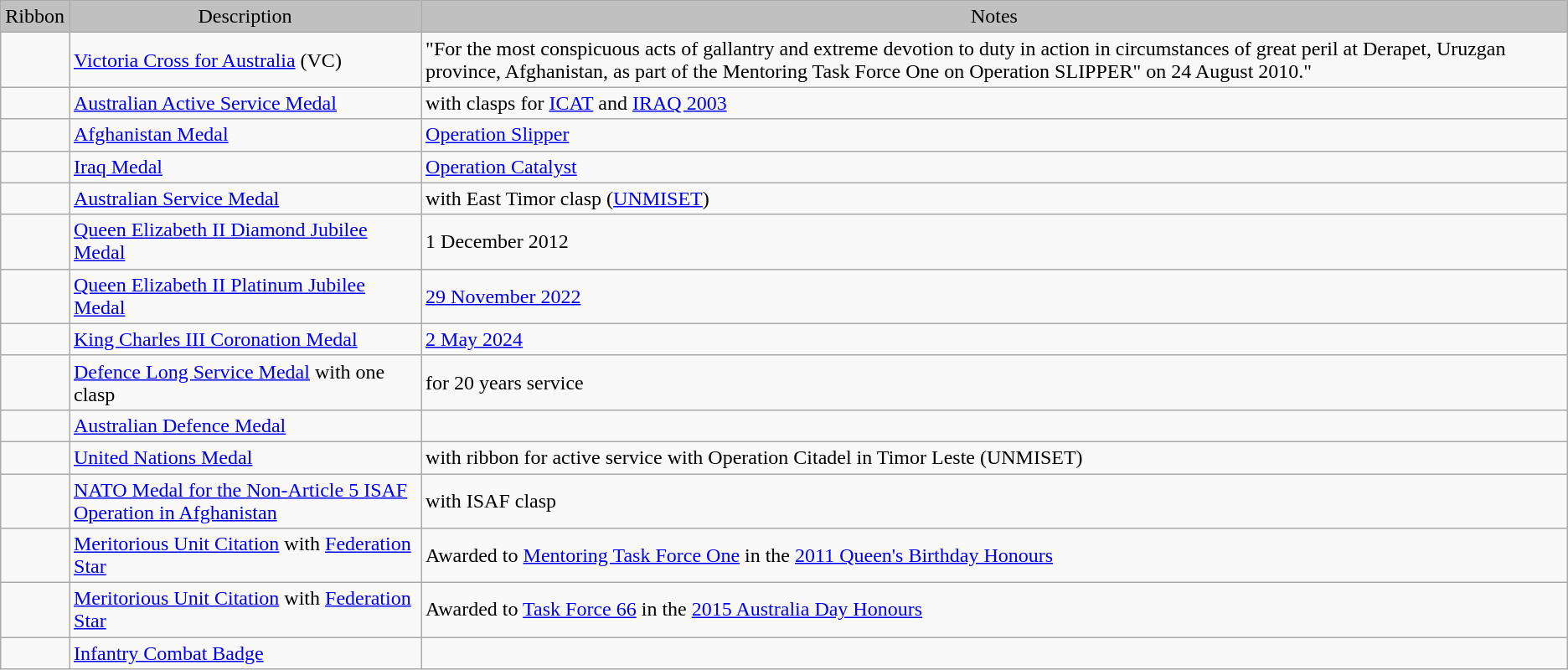<table class="wikitable">
<tr>
<td style="background:silver;" align="center">Ribbon</td>
<td style="background:silver;" align="center">Description</td>
<td style="background:silver;" align="center">Notes</td>
</tr>
<tr>
<td></td>
<td><a href='#'>Victoria Cross for Australia</a> (VC)</td>
<td>"For the most conspicuous acts of gallantry and extreme devotion to duty in action in circumstances of great peril at Derapet, Uruzgan province, Afghanistan, as part of the Mentoring Task Force One on Operation SLIPPER" on 24 August 2010."</td>
</tr>
<tr>
<td></td>
<td><a href='#'>Australian Active Service Medal</a></td>
<td>with clasps for <a href='#'>ICAT</a> and <a href='#'>IRAQ 2003</a></td>
</tr>
<tr>
<td></td>
<td><a href='#'>Afghanistan Medal</a></td>
<td><a href='#'>Operation Slipper</a></td>
</tr>
<tr>
<td></td>
<td><a href='#'>Iraq Medal</a></td>
<td><a href='#'>Operation Catalyst</a></td>
</tr>
<tr>
<td></td>
<td><a href='#'>Australian Service Medal</a></td>
<td>with East Timor clasp (<a href='#'>UNMISET</a>)</td>
</tr>
<tr>
<td></td>
<td><a href='#'>Queen Elizabeth II Diamond Jubilee Medal</a></td>
<td>1 December 2012</td>
</tr>
<tr>
<td></td>
<td><a href='#'>Queen Elizabeth II Platinum Jubilee Medal</a></td>
<td><a href='#'>29 November 2022</a></td>
</tr>
<tr>
<td></td>
<td><a href='#'>King Charles III Coronation Medal</a></td>
<td><a href='#'>2 May 2024</a></td>
</tr>
<tr>
<td></td>
<td><a href='#'>Defence Long Service Medal</a> with one clasp</td>
<td>for 20 years service</td>
</tr>
<tr>
<td></td>
<td><a href='#'>Australian Defence Medal</a></td>
<td></td>
</tr>
<tr>
<td></td>
<td><a href='#'>United Nations Medal</a></td>
<td>with ribbon for active service with Operation Citadel in Timor Leste (UNMISET)</td>
</tr>
<tr>
<td></td>
<td><a href='#'>NATO Medal for the Non-Article 5 ISAF Operation in Afghanistan</a></td>
<td>with ISAF clasp</td>
</tr>
<tr>
<td></td>
<td><a href='#'>Meritorious Unit Citation</a> with <a href='#'>Federation Star</a></td>
<td>Awarded to <a href='#'>Mentoring Task Force One</a> in the <a href='#'>2011 Queen's Birthday Honours</a></td>
</tr>
<tr>
<td></td>
<td><a href='#'>Meritorious Unit Citation</a> with <a href='#'>Federation Star</a></td>
<td>Awarded to <a href='#'>Task Force 66</a> in the <a href='#'>2015 Australia Day Honours</a></td>
</tr>
<tr>
<td></td>
<td><a href='#'>Infantry Combat Badge</a></td>
<td></td>
</tr>
</table>
